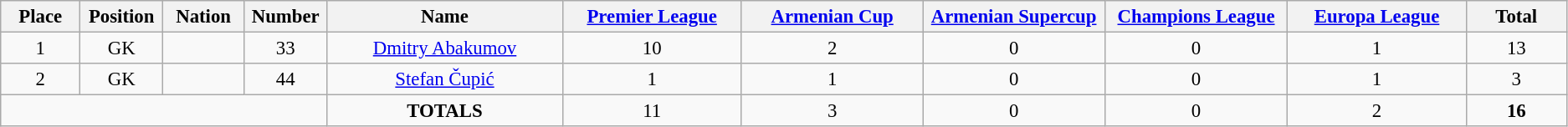<table class="wikitable" style="font-size: 95%; text-align: center;">
<tr>
<th width=60>Place</th>
<th width=60>Position</th>
<th width=60>Nation</th>
<th width=60>Number</th>
<th width=200>Name</th>
<th width=150><a href='#'>Premier League</a></th>
<th width=150><a href='#'>Armenian Cup</a></th>
<th width=150><a href='#'>Armenian Supercup</a></th>
<th width=150><a href='#'>Champions League</a></th>
<th width=150><a href='#'>Europa League</a></th>
<th width=80><strong>Total</strong></th>
</tr>
<tr>
<td>1</td>
<td>GK</td>
<td></td>
<td>33</td>
<td><a href='#'>Dmitry Abakumov</a></td>
<td>10</td>
<td>2</td>
<td>0</td>
<td>0</td>
<td>1</td>
<td>13</td>
</tr>
<tr>
<td>2</td>
<td>GK</td>
<td></td>
<td>44</td>
<td><a href='#'>Stefan Čupić</a></td>
<td>1</td>
<td>1</td>
<td>0</td>
<td>0</td>
<td>1</td>
<td>3</td>
</tr>
<tr>
<td colspan="4"></td>
<td><strong>TOTALS</strong></td>
<td>11</td>
<td>3</td>
<td>0</td>
<td>0</td>
<td>2</td>
<td><strong>16</strong></td>
</tr>
</table>
